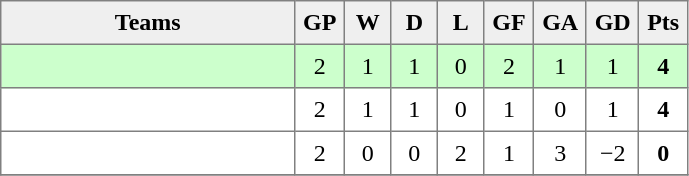<table style=border-collapse:collapse border=1 cellspacing=0 cellpadding=5>
<tr align=center bgcolor=#efefef>
<th width=185>Teams</th>
<th width=20>GP</th>
<th width=20>W</th>
<th width=20>D</th>
<th width=20>L</th>
<th width=20>GF</th>
<th width=20>GA</th>
<th width=20>GD</th>
<th width=20>Pts</th>
</tr>
<tr align=center style="background:#ccffcc;">
<td style="text-align:left;"></td>
<td>2</td>
<td>1</td>
<td>1</td>
<td>0</td>
<td>2</td>
<td>1</td>
<td>1</td>
<td><strong>4</strong></td>
</tr>
<tr align=center>
<td style="text-align:left;"></td>
<td>2</td>
<td>1</td>
<td>1</td>
<td>0</td>
<td>1</td>
<td>0</td>
<td>1</td>
<td><strong>4</strong></td>
</tr>
<tr align=center>
<td style="text-align:left;"></td>
<td>2</td>
<td>0</td>
<td>0</td>
<td>2</td>
<td>1</td>
<td>3</td>
<td>−2</td>
<td><strong>0</strong></td>
</tr>
<tr align=center>
</tr>
</table>
